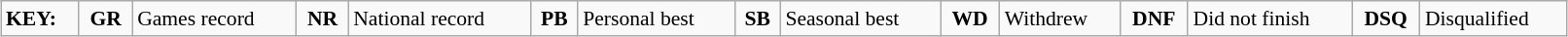<table class="wikitable" style="margin:0.5em auto; font-size:90%; position:relative;" width=85%>
<tr>
<td><strong>KEY:</strong></td>
<td align=center><strong>GR</strong></td>
<td>Games record</td>
<td align=center><strong>NR</strong></td>
<td>National record</td>
<td align=center><strong>PB</strong></td>
<td>Personal best</td>
<td align=center><strong>SB</strong></td>
<td>Seasonal best</td>
<td align=center><strong>WD</strong></td>
<td>Withdrew</td>
<td align=center><strong>DNF</strong></td>
<td>Did not finish</td>
<td align=center><strong>DSQ</strong></td>
<td>Disqualified</td>
</tr>
</table>
